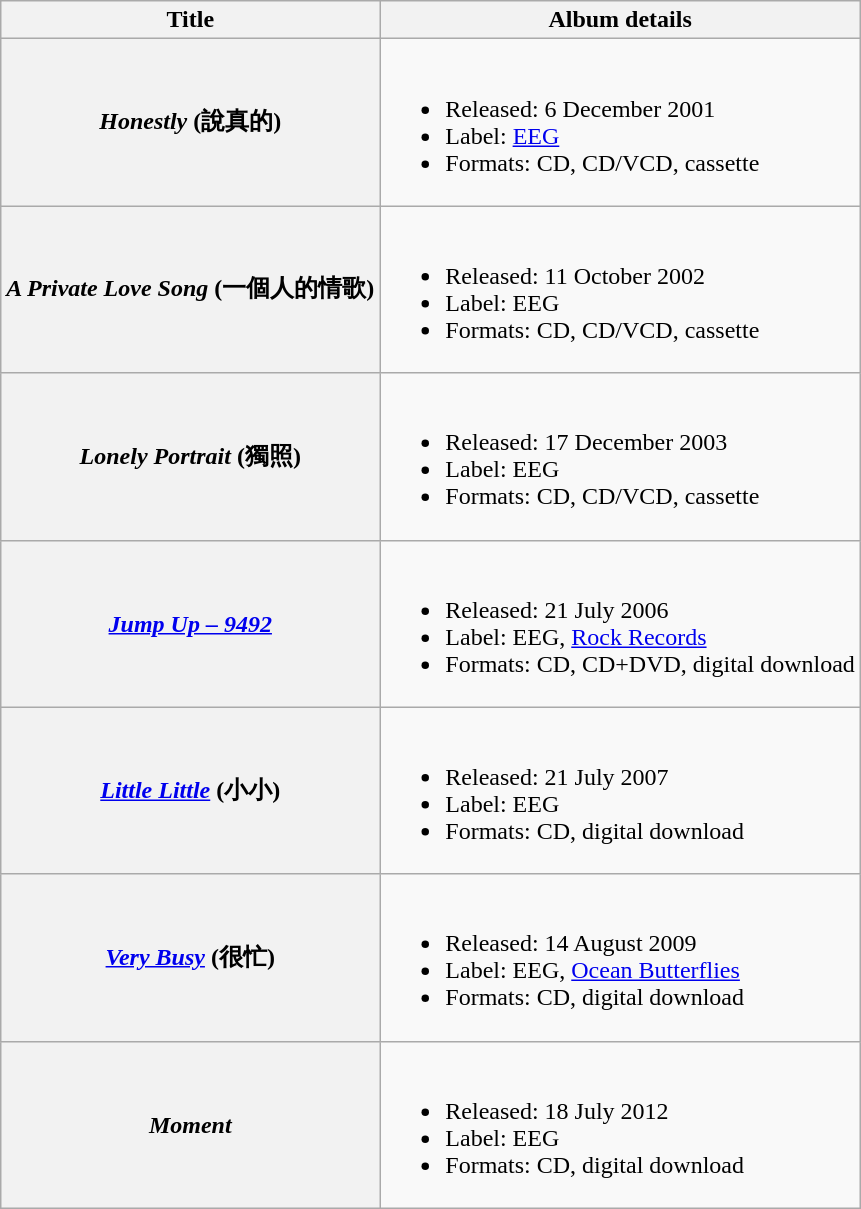<table class="wikitable plainrowheaders">
<tr>
<th rowspan="1">Title</th>
<th rowspan="1">Album details</th>
</tr>
<tr>
<th scope="row"><em>Honestly</em> (說真的)</th>
<td><br><ul><li>Released: 6 December 2001</li><li>Label: <a href='#'>EEG</a></li><li>Formats: CD, CD/VCD, cassette</li></ul></td>
</tr>
<tr>
<th scope="row"><em>A Private Love Song</em> (一個人的情歌)</th>
<td><br><ul><li>Released: 11 October 2002</li><li>Label: EEG</li><li>Formats: CD, CD/VCD, cassette</li></ul></td>
</tr>
<tr>
<th scope="row"><em>Lonely Portrait</em> (獨照)</th>
<td><br><ul><li>Released: 17 December 2003</li><li>Label: EEG</li><li>Formats: CD, CD/VCD, cassette</li></ul></td>
</tr>
<tr>
<th scope="row"><em><a href='#'>Jump Up – 9492</a></em></th>
<td><br><ul><li>Released: 21 July 2006</li><li>Label: EEG, <a href='#'>Rock Records</a></li><li>Formats: CD, CD+DVD, digital download</li></ul></td>
</tr>
<tr>
<th scope="row"><em><a href='#'>Little Little</a></em> (小小)</th>
<td><br><ul><li>Released: 21 July 2007</li><li>Label: EEG</li><li>Formats: CD, digital download</li></ul></td>
</tr>
<tr>
<th scope="row"><em><a href='#'>Very Busy</a></em> (很忙)</th>
<td><br><ul><li>Released: 14 August 2009</li><li>Label: EEG, <a href='#'>Ocean Butterflies</a></li><li>Formats: CD, digital download</li></ul></td>
</tr>
<tr>
<th scope="row"><em>Moment</em></th>
<td><br><ul><li>Released: 18 July 2012</li><li>Label: EEG</li><li>Formats: CD, digital download</li></ul></td>
</tr>
</table>
